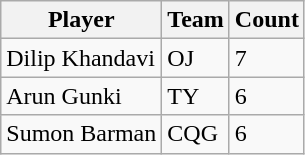<table class="wikitable">
<tr>
<th>Player</th>
<th>Team</th>
<th>Count</th>
</tr>
<tr>
<td>Dilip Khandavi</td>
<td>OJ</td>
<td>7</td>
</tr>
<tr>
<td>Arun Gunki</td>
<td>TY</td>
<td>6</td>
</tr>
<tr>
<td>Sumon Barman</td>
<td>CQG</td>
<td>6</td>
</tr>
</table>
